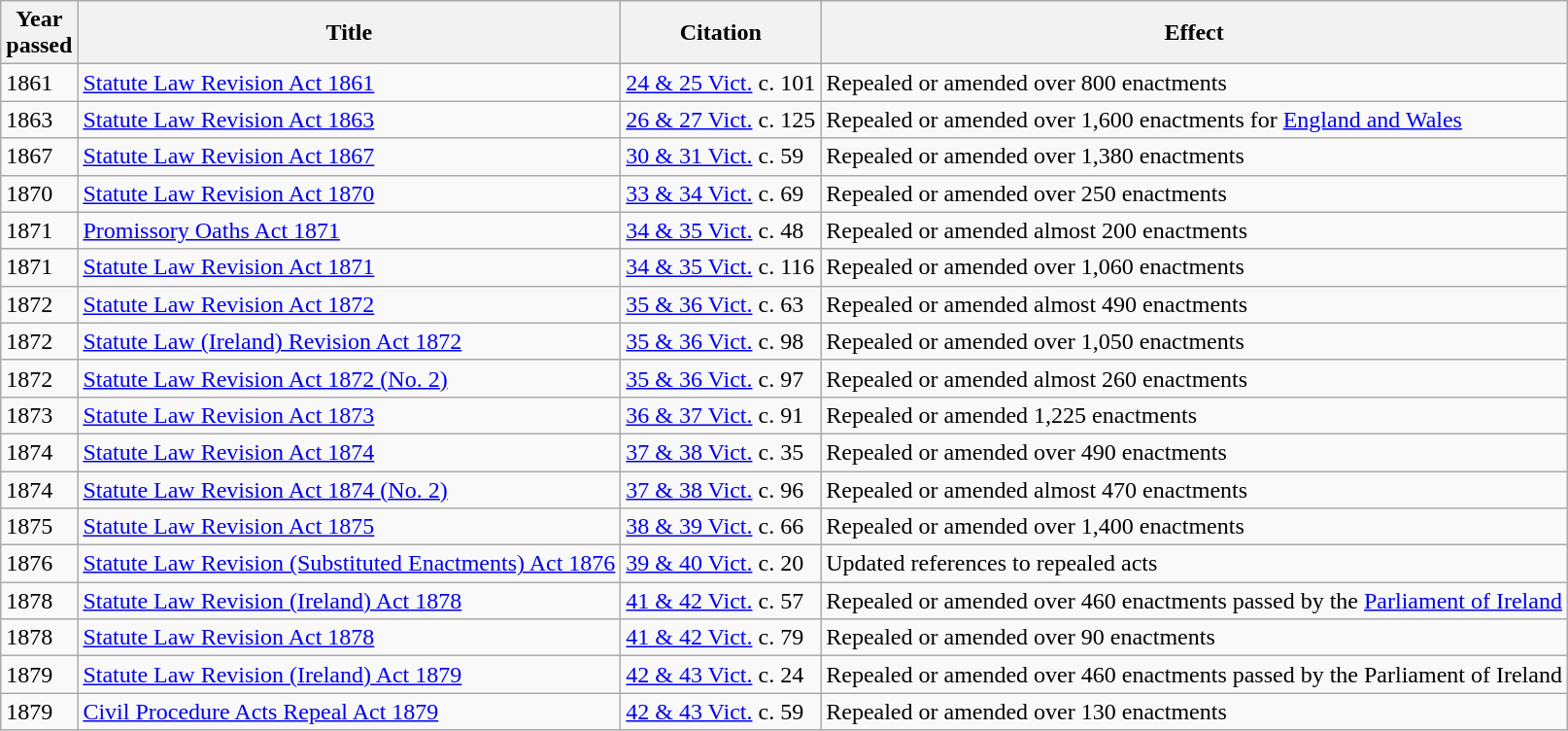<table class=wikitable>
<tr>
<th>Year<br>passed</th>
<th>Title</th>
<th>Citation</th>
<th>Effect</th>
</tr>
<tr>
<td>1861</td>
<td><a href='#'>Statute Law Revision Act 1861</a></td>
<td><a href='#'>24 & 25 Vict.</a> c. 101</td>
<td>Repealed or amended over 800 enactments</td>
</tr>
<tr>
<td>1863</td>
<td><a href='#'>Statute Law Revision Act 1863</a></td>
<td><a href='#'>26 & 27 Vict.</a> c. 125</td>
<td>Repealed or amended over 1,600 enactments for <a href='#'>England and Wales</a></td>
</tr>
<tr>
<td>1867</td>
<td><a href='#'>Statute Law Revision Act 1867</a></td>
<td><a href='#'>30 & 31 Vict.</a> c. 59</td>
<td>Repealed or amended over 1,380 enactments</td>
</tr>
<tr>
<td>1870</td>
<td><a href='#'>Statute Law Revision Act 1870</a></td>
<td><a href='#'>33 & 34 Vict.</a> c. 69</td>
<td>Repealed or amended over 250 enactments</td>
</tr>
<tr>
<td>1871</td>
<td><a href='#'>Promissory Oaths Act 1871</a></td>
<td><a href='#'>34 & 35 Vict.</a> c. 48</td>
<td>Repealed or amended almost 200 enactments</td>
</tr>
<tr>
<td>1871</td>
<td><a href='#'>Statute Law Revision Act 1871</a></td>
<td><a href='#'>34 & 35 Vict.</a> c. 116</td>
<td>Repealed or amended over 1,060 enactments</td>
</tr>
<tr>
<td>1872</td>
<td><a href='#'>Statute Law Revision Act 1872</a></td>
<td><a href='#'>35 & 36 Vict.</a> c. 63</td>
<td>Repealed or amended almost 490 enactments</td>
</tr>
<tr>
<td>1872</td>
<td><a href='#'>Statute Law (Ireland) Revision Act 1872</a></td>
<td><a href='#'>35 & 36 Vict.</a> c. 98</td>
<td>Repealed or amended over 1,050 enactments</td>
</tr>
<tr>
<td>1872</td>
<td><a href='#'>Statute Law Revision Act 1872 (No. 2)</a></td>
<td><a href='#'>35 & 36 Vict.</a> c. 97</td>
<td>Repealed or amended almost 260 enactments</td>
</tr>
<tr>
<td>1873</td>
<td><a href='#'>Statute Law Revision Act 1873</a></td>
<td><a href='#'>36 & 37 Vict.</a> c. 91</td>
<td>Repealed or amended 1,225 enactments</td>
</tr>
<tr>
<td>1874</td>
<td><a href='#'>Statute Law Revision Act 1874</a></td>
<td><a href='#'>37 & 38 Vict.</a> c. 35</td>
<td>Repealed or amended over 490 enactments</td>
</tr>
<tr>
<td>1874</td>
<td><a href='#'>Statute Law Revision Act 1874 (No. 2)</a></td>
<td><a href='#'>37 & 38 Vict.</a> c. 96</td>
<td>Repealed or amended almost 470 enactments</td>
</tr>
<tr>
<td>1875</td>
<td><a href='#'>Statute Law Revision Act 1875</a></td>
<td><a href='#'>38 & 39 Vict.</a> c. 66</td>
<td>Repealed or amended over 1,400 enactments</td>
</tr>
<tr>
<td>1876</td>
<td><a href='#'>Statute Law Revision (Substituted Enactments) Act 1876</a></td>
<td><a href='#'>39 & 40 Vict.</a> c. 20</td>
<td>Updated references to repealed acts</td>
</tr>
<tr>
<td>1878</td>
<td><a href='#'>Statute Law Revision (Ireland) Act 1878</a></td>
<td><a href='#'>41 & 42 Vict.</a> c. 57</td>
<td>Repealed or amended over 460 enactments passed by the <a href='#'>Parliament of Ireland</a></td>
</tr>
<tr>
<td>1878</td>
<td><a href='#'>Statute Law Revision Act 1878</a></td>
<td><a href='#'>41 & 42 Vict.</a> c. 79</td>
<td>Repealed or amended over 90 enactments</td>
</tr>
<tr>
<td>1879</td>
<td><a href='#'>Statute Law Revision (Ireland) Act 1879</a></td>
<td><a href='#'>42 & 43 Vict.</a> c. 24</td>
<td>Repealed or amended over 460 enactments passed by the Parliament of Ireland</td>
</tr>
<tr>
<td>1879</td>
<td><a href='#'>Civil Procedure Acts Repeal Act 1879</a></td>
<td><a href='#'>42 & 43 Vict.</a> c. 59</td>
<td>Repealed or amended over 130 enactments</td>
</tr>
</table>
